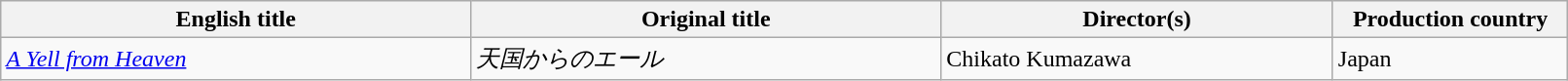<table class="sortable wikitable" width="85%" cellpadding="5">
<tr>
<th width="30%">English title</th>
<th width="30%">Original title</th>
<th width="25%">Director(s)</th>
<th width="15%">Production country</th>
</tr>
<tr>
<td><em><a href='#'>A Yell from Heaven</a></em></td>
<td><em>天国からのエール</em></td>
<td>Chikato Kumazawa</td>
<td>Japan</td>
</tr>
</table>
